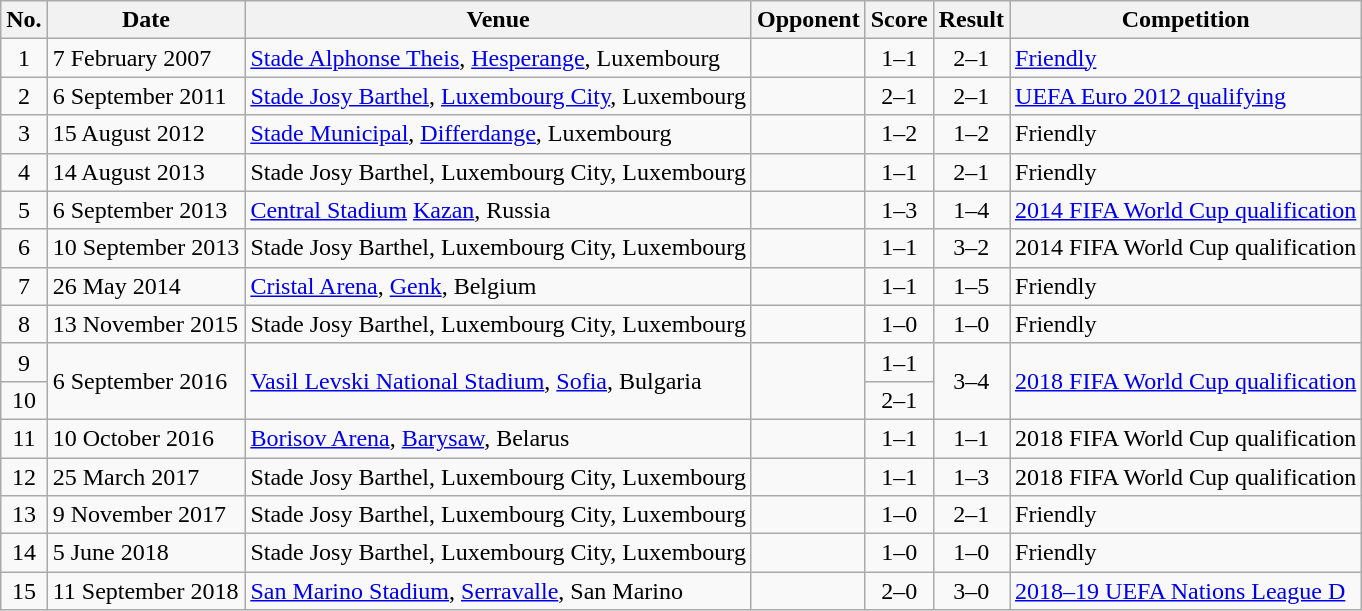<table class="wikitable sortable">
<tr>
<th scope="col">No.</th>
<th scope="col">Date</th>
<th scope="col">Venue</th>
<th scope="col">Opponent</th>
<th scope="col">Score</th>
<th scope="col">Result</th>
<th scope="col">Competition</th>
</tr>
<tr>
<td align="center">1</td>
<td>7 February 2007</td>
<td><a href='#'>Stade Alphonse Theis</a>, <a href='#'>Hesperange</a>, Luxembourg</td>
<td></td>
<td align="center">1–1</td>
<td align="center">2–1</td>
<td><a href='#'>Friendly</a></td>
</tr>
<tr>
<td align="center">2</td>
<td>6 September 2011</td>
<td><a href='#'>Stade Josy Barthel</a>, <a href='#'>Luxembourg City</a>, Luxembourg</td>
<td></td>
<td align="center">2–1</td>
<td align="center">2–1</td>
<td><a href='#'>UEFA Euro 2012 qualifying</a></td>
</tr>
<tr>
<td align="center">3</td>
<td>15 August 2012</td>
<td><a href='#'>Stade Municipal</a>, <a href='#'>Differdange</a>, Luxembourg</td>
<td></td>
<td align="center">1–2</td>
<td align="center">1–2</td>
<td>Friendly</td>
</tr>
<tr>
<td align="center">4</td>
<td>14 August 2013</td>
<td>Stade Josy Barthel, Luxembourg City, Luxembourg</td>
<td></td>
<td align="center">1–1</td>
<td align="center">2–1</td>
<td>Friendly</td>
</tr>
<tr>
<td align="center">5</td>
<td>6 September 2013</td>
<td><a href='#'>Central Stadium</a> <a href='#'>Kazan</a>, Russia</td>
<td></td>
<td align="center">1–3</td>
<td align="center">1–4</td>
<td><a href='#'>2014 FIFA World Cup qualification</a></td>
</tr>
<tr>
<td align="center">6</td>
<td>10 September 2013</td>
<td>Stade Josy Barthel, Luxembourg City, Luxembourg</td>
<td></td>
<td align="center">1–1</td>
<td align="center">3–2</td>
<td>2014 FIFA World Cup qualification</td>
</tr>
<tr>
<td align="center">7</td>
<td>26 May 2014</td>
<td><a href='#'>Cristal Arena</a>, <a href='#'>Genk</a>, Belgium</td>
<td></td>
<td align="center">1–1</td>
<td align="center">1–5</td>
<td>Friendly</td>
</tr>
<tr>
<td align="center">8</td>
<td>13 November 2015</td>
<td>Stade Josy Barthel, Luxembourg City, Luxembourg</td>
<td></td>
<td align="center">1–0</td>
<td align="center">1–0</td>
<td>Friendly</td>
</tr>
<tr>
<td align="center">9</td>
<td rowspan="2">6 September 2016</td>
<td rowspan="2"><a href='#'>Vasil Levski National Stadium</a>, <a href='#'>Sofia</a>, Bulgaria</td>
<td rowspan="2"></td>
<td align="center">1–1</td>
<td rowspan="2" style="text-align:center;">3–4</td>
<td rowspan="2"><a href='#'>2018 FIFA World Cup qualification</a></td>
</tr>
<tr>
<td align="center">10</td>
<td align="center">2–1</td>
</tr>
<tr>
<td align="center">11</td>
<td>10 October 2016</td>
<td><a href='#'>Borisov Arena</a>, <a href='#'>Barysaw</a>, Belarus</td>
<td></td>
<td align="center">1–1</td>
<td align="center">1–1</td>
<td>2018 FIFA World Cup qualification</td>
</tr>
<tr>
<td align="center">12</td>
<td>25 March 2017</td>
<td>Stade Josy Barthel, Luxembourg City, Luxembourg</td>
<td></td>
<td align="center">1–1</td>
<td align="center">1–3</td>
<td>2018 FIFA World Cup qualification</td>
</tr>
<tr>
<td align="center">13</td>
<td>9 November 2017</td>
<td>Stade Josy Barthel, Luxembourg City, Luxembourg</td>
<td></td>
<td align="center">1–0</td>
<td align="center">2–1</td>
<td>Friendly</td>
</tr>
<tr>
<td align="center">14</td>
<td>5 June 2018</td>
<td>Stade Josy Barthel, Luxembourg City, Luxembourg</td>
<td></td>
<td align="center">1–0</td>
<td align="center">1–0</td>
<td>Friendly</td>
</tr>
<tr>
<td align="center">15</td>
<td>11 September 2018</td>
<td><a href='#'>San Marino Stadium</a>, <a href='#'>Serravalle</a>, San Marino</td>
<td></td>
<td align="center">2–0</td>
<td align="center">3–0</td>
<td><a href='#'>2018–19 UEFA Nations League D</a></td>
</tr>
</table>
